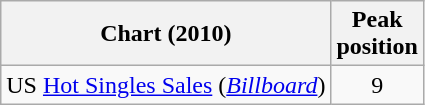<table class="wikitable sortable">
<tr>
<th>Chart (2010)</th>
<th>Peak<br>position</th>
</tr>
<tr>
<td>US <a href='#'>Hot Singles Sales</a> (<em><a href='#'>Billboard</a></em>)</td>
<td align="center">9</td>
</tr>
</table>
